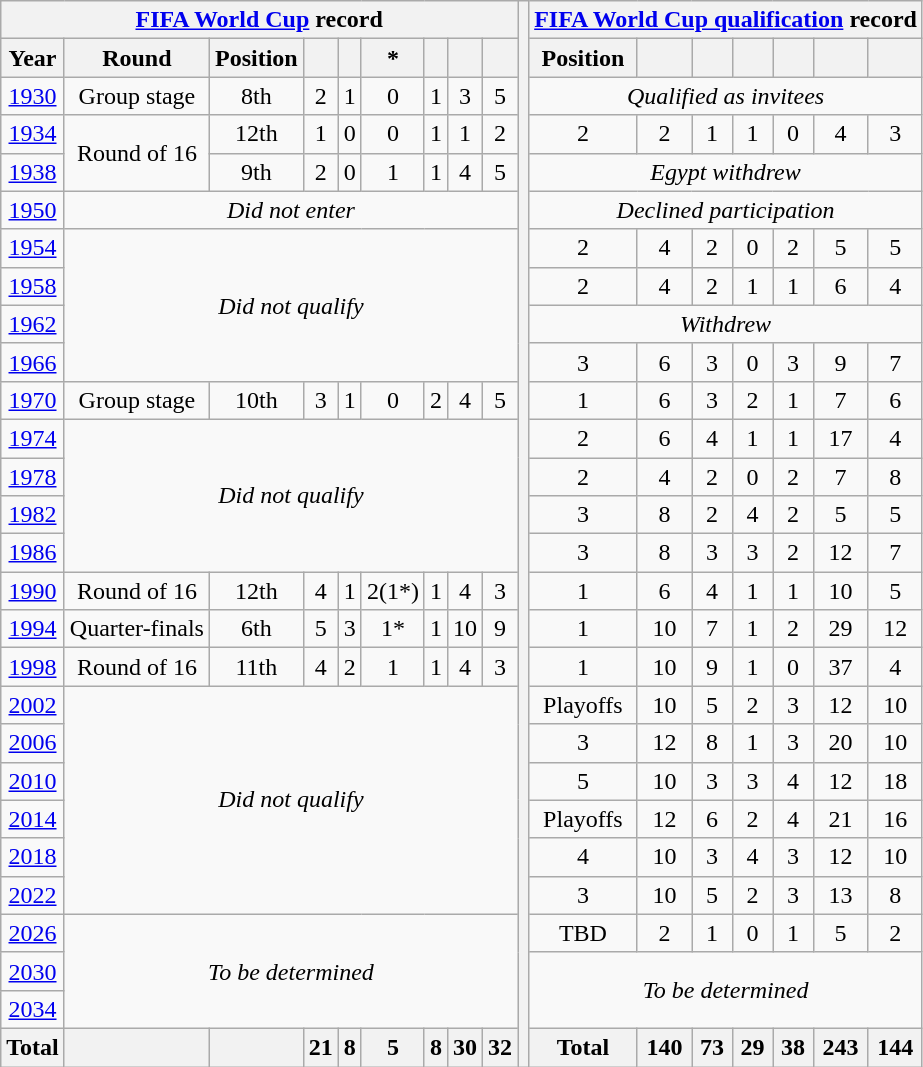<table class="wikitable" style="text-align: center;">
<tr>
<th colspan=9><a href='#'>FIFA World Cup</a> record</th>
<th rowspan=28></th>
<th colspan=7><a href='#'>FIFA World Cup qualification</a> record</th>
</tr>
<tr>
<th>Year</th>
<th>Round</th>
<th>Position</th>
<th></th>
<th></th>
<th>*</th>
<th></th>
<th></th>
<th></th>
<th>Position</th>
<th></th>
<th></th>
<th></th>
<th></th>
<th></th>
<th></th>
</tr>
<tr>
<td> <a href='#'>1930</a></td>
<td>Group stage</td>
<td>8th</td>
<td>2</td>
<td>1</td>
<td>0</td>
<td>1</td>
<td>3</td>
<td>5</td>
<td colspan=8><em>Qualified as invitees</em></td>
</tr>
<tr>
<td> <a href='#'>1934</a></td>
<td rowspan=2>Round of 16</td>
<td>12th</td>
<td>1</td>
<td>0</td>
<td>0</td>
<td>1</td>
<td>1</td>
<td>2</td>
<td>2</td>
<td>2</td>
<td>1</td>
<td>1</td>
<td>0</td>
<td>4</td>
<td>3</td>
</tr>
<tr>
<td> <a href='#'>1938</a></td>
<td>9th</td>
<td>2</td>
<td>0</td>
<td>1</td>
<td>1</td>
<td>4</td>
<td>5</td>
<td colspan=8><em>Egypt withdrew</em></td>
</tr>
<tr>
<td> <a href='#'>1950</a></td>
<td colspan=8><em>Did not enter</em></td>
<td colspan=7><em>Declined participation</em></td>
</tr>
<tr>
<td> <a href='#'>1954</a></td>
<td rowspan=4 colspan=8><em>Did not qualify</em></td>
<td>2</td>
<td>4</td>
<td>2</td>
<td>0</td>
<td>2</td>
<td>5</td>
<td>5</td>
</tr>
<tr>
<td> <a href='#'>1958</a></td>
<td>2</td>
<td>4</td>
<td>2</td>
<td>1</td>
<td>1</td>
<td>6</td>
<td>4</td>
</tr>
<tr>
<td> <a href='#'>1962</a></td>
<td colspan=8><em>Withdrew</em></td>
</tr>
<tr>
<td> <a href='#'>1966</a></td>
<td>3</td>
<td>6</td>
<td>3</td>
<td>0</td>
<td>3</td>
<td>9</td>
<td>7</td>
</tr>
<tr>
<td> <a href='#'>1970</a></td>
<td>Group stage</td>
<td>10th</td>
<td>3</td>
<td>1</td>
<td>0</td>
<td>2</td>
<td>4</td>
<td>5</td>
<td>1</td>
<td>6</td>
<td>3</td>
<td>2</td>
<td>1</td>
<td>7</td>
<td>6</td>
</tr>
<tr>
<td> <a href='#'>1974</a></td>
<td rowspan=4 colspan=8><em>Did not qualify</em></td>
<td>2</td>
<td>6</td>
<td>4</td>
<td>1</td>
<td>1</td>
<td>17</td>
<td>4</td>
</tr>
<tr>
<td> <a href='#'>1978</a></td>
<td>2</td>
<td>4</td>
<td>2</td>
<td>0</td>
<td>2</td>
<td>7</td>
<td>8</td>
</tr>
<tr>
<td> <a href='#'>1982</a></td>
<td>3</td>
<td>8</td>
<td>2</td>
<td>4</td>
<td>2</td>
<td>5</td>
<td>5</td>
</tr>
<tr>
<td> <a href='#'>1986</a></td>
<td>3</td>
<td>8</td>
<td>3</td>
<td>3</td>
<td>2</td>
<td>12</td>
<td>7</td>
</tr>
<tr>
<td> <a href='#'>1990</a></td>
<td>Round of 16</td>
<td>12th</td>
<td>4</td>
<td>1</td>
<td>2(1*)</td>
<td>1</td>
<td>4</td>
<td>3</td>
<td>1</td>
<td>6</td>
<td>4</td>
<td>1</td>
<td>1</td>
<td>10</td>
<td>5</td>
</tr>
<tr>
<td> <a href='#'>1994</a></td>
<td>Quarter-finals</td>
<td>6th</td>
<td>5</td>
<td>3</td>
<td>1*</td>
<td>1</td>
<td>10</td>
<td>9</td>
<td>1</td>
<td>10</td>
<td>7</td>
<td>1</td>
<td>2</td>
<td>29</td>
<td>12</td>
</tr>
<tr>
<td> <a href='#'>1998</a></td>
<td>Round of 16</td>
<td>11th</td>
<td>4</td>
<td>2</td>
<td>1</td>
<td>1</td>
<td>4</td>
<td>3</td>
<td>1</td>
<td>10</td>
<td>9</td>
<td>1</td>
<td>0</td>
<td>37</td>
<td>4</td>
</tr>
<tr>
<td>  <a href='#'>2002</a></td>
<td rowspan=6 colspan=8><em>Did not qualify</em></td>
<td>Playoffs</td>
<td>10</td>
<td>5</td>
<td>2</td>
<td>3</td>
<td>12</td>
<td>10</td>
</tr>
<tr>
<td> <a href='#'>2006</a></td>
<td>3</td>
<td>12</td>
<td>8</td>
<td>1</td>
<td>3</td>
<td>20</td>
<td>10</td>
</tr>
<tr>
<td> <a href='#'>2010</a></td>
<td>5</td>
<td>10</td>
<td>3</td>
<td>3</td>
<td>4</td>
<td>12</td>
<td>18</td>
</tr>
<tr>
<td> <a href='#'>2014</a></td>
<td>Playoffs</td>
<td>12</td>
<td>6</td>
<td>2</td>
<td>4</td>
<td>21</td>
<td>16</td>
</tr>
<tr>
<td> <a href='#'>2018</a></td>
<td>4</td>
<td>10</td>
<td>3</td>
<td>4</td>
<td>3</td>
<td>12</td>
<td>10</td>
</tr>
<tr>
<td> <a href='#'>2022</a></td>
<td>3</td>
<td>10</td>
<td>5</td>
<td>2</td>
<td>3</td>
<td>13</td>
<td>8</td>
</tr>
<tr>
<td>   <a href='#'>2026</a></td>
<td colspan=8 rowspan=3><em>To be determined</em></td>
<td>TBD</td>
<td>2</td>
<td>1</td>
<td>0</td>
<td>1</td>
<td>5</td>
<td>2</td>
</tr>
<tr>
<td>   <a href='#'>2030</a></td>
<td colspan=7 rowspan=2><em>To be determined</em></td>
</tr>
<tr>
<td> <a href='#'>2034</a></td>
</tr>
<tr>
<th>Total</th>
<th></th>
<th></th>
<th>21</th>
<th>8</th>
<th>5</th>
<th>8</th>
<th>30</th>
<th>32</th>
<th>Total</th>
<th>140</th>
<th>73</th>
<th>29</th>
<th>38</th>
<th>243</th>
<th>144</th>
</tr>
</table>
